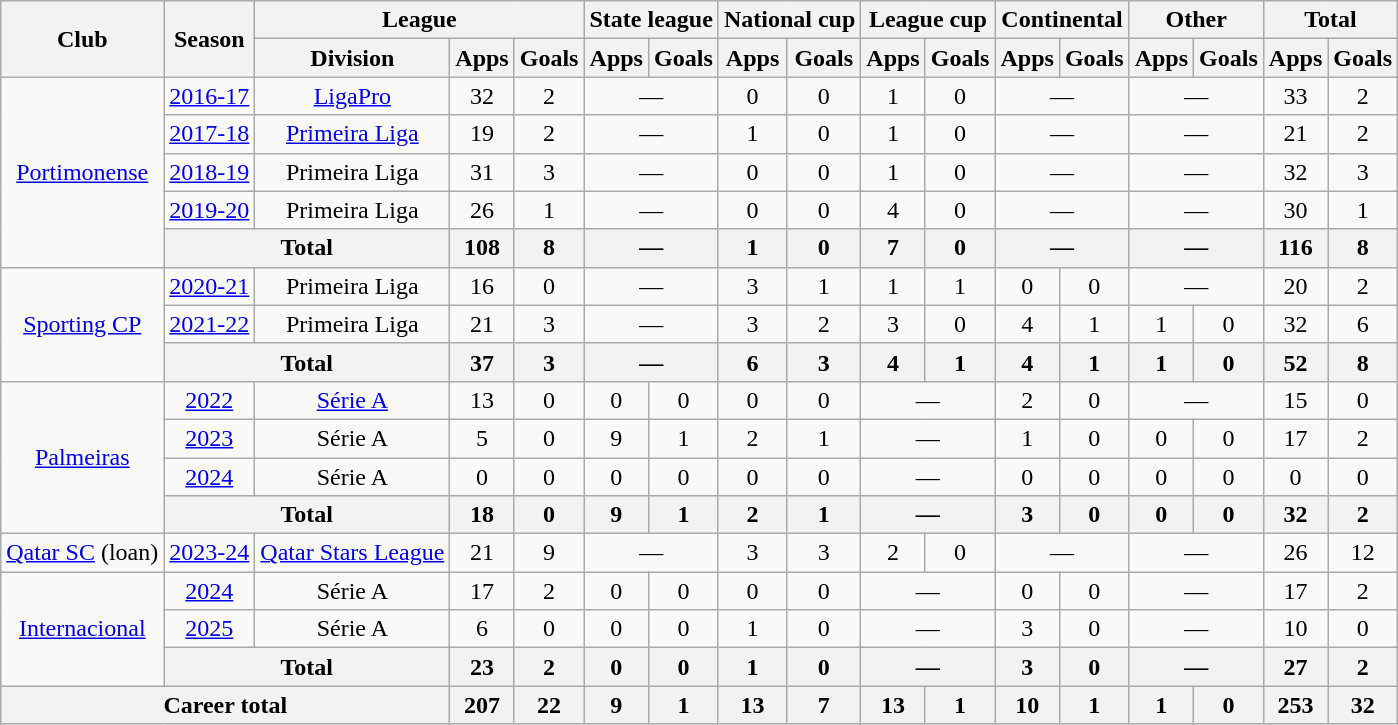<table class="wikitable" style="text-align: center">
<tr>
<th rowspan="2">Club</th>
<th rowspan="2">Season</th>
<th colspan="3">League</th>
<th colspan="2">State league</th>
<th colspan="2">National cup</th>
<th colspan="2">League cup</th>
<th colspan="2">Continental</th>
<th colspan="2">Other</th>
<th colspan="2">Total</th>
</tr>
<tr>
<th>Division</th>
<th>Apps</th>
<th>Goals</th>
<th>Apps</th>
<th>Goals</th>
<th>Apps</th>
<th>Goals</th>
<th>Apps</th>
<th>Goals</th>
<th>Apps</th>
<th>Goals</th>
<th>Apps</th>
<th>Goals</th>
<th>Apps</th>
<th>Goals</th>
</tr>
<tr>
<td rowspan="5"><a href='#'>Portimonense</a></td>
<td><a href='#'>2016-17</a></td>
<td><a href='#'>LigaPro</a></td>
<td>32</td>
<td>2</td>
<td colspan="2">—</td>
<td>0</td>
<td>0</td>
<td>1</td>
<td>0</td>
<td colspan="2">—</td>
<td colspan="2">—</td>
<td>33</td>
<td>2</td>
</tr>
<tr>
<td><a href='#'>2017-18</a></td>
<td><a href='#'>Primeira Liga</a></td>
<td>19</td>
<td>2</td>
<td colspan="2">—</td>
<td>1</td>
<td>0</td>
<td>1</td>
<td>0</td>
<td colspan="2">—</td>
<td colspan="2">—</td>
<td>21</td>
<td>2</td>
</tr>
<tr>
<td><a href='#'>2018-19</a></td>
<td>Primeira Liga</td>
<td>31</td>
<td>3</td>
<td colspan="2">—</td>
<td>0</td>
<td>0</td>
<td>1</td>
<td>0</td>
<td colspan="2">—</td>
<td colspan="2">—</td>
<td>32</td>
<td>3</td>
</tr>
<tr>
<td><a href='#'>2019-20</a></td>
<td>Primeira Liga</td>
<td>26</td>
<td>1</td>
<td colspan="2">—</td>
<td>0</td>
<td>0</td>
<td>4</td>
<td>0</td>
<td colspan="2">—</td>
<td colspan="2">—</td>
<td>30</td>
<td>1</td>
</tr>
<tr>
<th colspan="2">Total</th>
<th>108</th>
<th>8</th>
<th colspan="2">—</th>
<th>1</th>
<th>0</th>
<th>7</th>
<th>0</th>
<th colspan="2">—</th>
<th colspan="2">—</th>
<th>116</th>
<th>8</th>
</tr>
<tr>
<td rowspan="3"><a href='#'>Sporting CP</a></td>
<td><a href='#'>2020-21</a></td>
<td>Primeira Liga</td>
<td>16</td>
<td>0</td>
<td colspan="2">—</td>
<td>3</td>
<td>1</td>
<td>1</td>
<td>1</td>
<td>0</td>
<td>0</td>
<td colspan="2">—</td>
<td>20</td>
<td>2</td>
</tr>
<tr>
<td><a href='#'>2021-22</a></td>
<td>Primeira Liga</td>
<td>21</td>
<td>3</td>
<td colspan="2">—</td>
<td>3</td>
<td>2</td>
<td>3</td>
<td>0</td>
<td>4</td>
<td>1</td>
<td>1</td>
<td>0</td>
<td>32</td>
<td>6</td>
</tr>
<tr>
<th colspan="2">Total</th>
<th>37</th>
<th>3</th>
<th colspan="2">—</th>
<th>6</th>
<th>3</th>
<th>4</th>
<th>1</th>
<th>4</th>
<th>1</th>
<th>1</th>
<th>0</th>
<th>52</th>
<th>8</th>
</tr>
<tr>
<td rowspan="4"><a href='#'>Palmeiras</a></td>
<td><a href='#'>2022</a></td>
<td><a href='#'>Série A</a></td>
<td>13</td>
<td>0</td>
<td>0</td>
<td>0</td>
<td>0</td>
<td>0</td>
<td colspan="2">—</td>
<td>2</td>
<td>0</td>
<td colspan="2">—</td>
<td>15</td>
<td>0</td>
</tr>
<tr>
<td><a href='#'>2023</a></td>
<td>Série A</td>
<td>5</td>
<td>0</td>
<td>9</td>
<td>1</td>
<td>2</td>
<td>1</td>
<td colspan="2">—</td>
<td>1</td>
<td>0</td>
<td>0</td>
<td>0</td>
<td>17</td>
<td>2</td>
</tr>
<tr>
<td><a href='#'>2024</a></td>
<td>Série A</td>
<td>0</td>
<td>0</td>
<td>0</td>
<td>0</td>
<td>0</td>
<td>0</td>
<td colspan="2">—</td>
<td>0</td>
<td>0</td>
<td>0</td>
<td>0</td>
<td>0</td>
<td>0</td>
</tr>
<tr>
<th colspan="2">Total</th>
<th>18</th>
<th>0</th>
<th>9</th>
<th>1</th>
<th>2</th>
<th>1</th>
<th colspan="2">—</th>
<th>3</th>
<th>0</th>
<th>0</th>
<th>0</th>
<th>32</th>
<th>2</th>
</tr>
<tr>
<td><a href='#'>Qatar SC</a> (loan)</td>
<td><a href='#'>2023-24</a></td>
<td><a href='#'>Qatar Stars League</a></td>
<td>21</td>
<td>9</td>
<td colspan="2">—</td>
<td>3</td>
<td>3</td>
<td>2</td>
<td>0</td>
<td colspan="2">—</td>
<td colspan="2">—</td>
<td>26</td>
<td>12</td>
</tr>
<tr>
<td rowspan="3"><a href='#'>Internacional</a></td>
<td><a href='#'>2024</a></td>
<td>Série A</td>
<td>17</td>
<td>2</td>
<td>0</td>
<td>0</td>
<td>0</td>
<td>0</td>
<td colspan="2">—</td>
<td>0</td>
<td>0</td>
<td colspan="2">—</td>
<td>17</td>
<td>2</td>
</tr>
<tr>
<td><a href='#'>2025</a></td>
<td>Série A</td>
<td>6</td>
<td>0</td>
<td>0</td>
<td>0</td>
<td>1</td>
<td>0</td>
<td colspan="2">—</td>
<td>3</td>
<td>0</td>
<td colspan="2">—</td>
<td>10</td>
<td>0</td>
</tr>
<tr>
<th colspan="2">Total</th>
<th>23</th>
<th>2</th>
<th>0</th>
<th>0</th>
<th>1</th>
<th>0</th>
<th colspan="2">—</th>
<th>3</th>
<th>0</th>
<th colspan="2">—</th>
<th>27</th>
<th>2</th>
</tr>
<tr>
<th colspan="3">Career total</th>
<th>207</th>
<th>22</th>
<th>9</th>
<th>1</th>
<th>13</th>
<th>7</th>
<th>13</th>
<th>1</th>
<th>10</th>
<th>1</th>
<th>1</th>
<th>0</th>
<th>253</th>
<th>32</th>
</tr>
</table>
